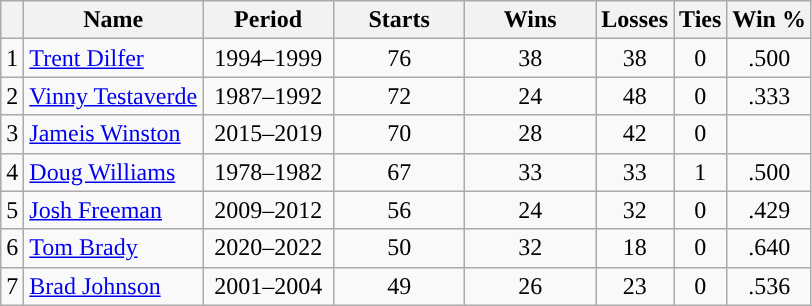<table class="wikitable sortable" style="text-align:center;">
<tr>
<th></th>
<th>Name</th>
<th style="width: 5em;">Period</th>
<th style="width: 5em;">Starts</th>
<th style="width: 5em;">Wins</th>
<th>Losses</th>
<th>Ties</th>
<th>Win %</th>
</tr>
<tr>
<td style="text-align:right;">1</td>
<td style="text-align:left;"><a href='#'>Trent Dilfer</a></td>
<td>1994–1999</td>
<td>76</td>
<td>38</td>
<td>38</td>
<td>0</td>
<td>.500</td>
</tr>
<tr>
<td style="text-align:right;">2</td>
<td style="text-align:left;"><a href='#'>Vinny Testaverde</a></td>
<td>1987–1992</td>
<td>72</td>
<td>24</td>
<td>48</td>
<td>0</td>
<td>.333</td>
</tr>
<tr>
<td style="text-align:right;">3</td>
<td style="text-align:left;"><a href='#'>Jameis Winston</a></td>
<td>2015–2019</td>
<td>70</td>
<td>28</td>
<td>42</td>
<td>0</td>
<td></td>
</tr>
<tr>
<td style="text-align:right;">4</td>
<td style="text-align:left;"><a href='#'>Doug Williams</a></td>
<td>1978–1982</td>
<td>67</td>
<td>33</td>
<td>33</td>
<td>1</td>
<td>.500</td>
</tr>
<tr>
<td style="text-align:right;">5</td>
<td style="text-align:left;"><a href='#'>Josh Freeman</a></td>
<td>2009–2012</td>
<td>56</td>
<td>24</td>
<td>32</td>
<td>0</td>
<td>.429</td>
</tr>
<tr>
<td style="text-align:right;">6</td>
<td style="text-align:left;"><a href='#'>Tom Brady</a></td>
<td>2020–2022</td>
<td>50</td>
<td>32</td>
<td>18</td>
<td>0</td>
<td>.640</td>
</tr>
<tr>
<td style="text-align:right;">7</td>
<td style="text-align:left;"><a href='#'>Brad Johnson</a></td>
<td>2001–2004</td>
<td>49</td>
<td>26</td>
<td>23</td>
<td>0</td>
<td>.536</td>
</tr>
</table>
